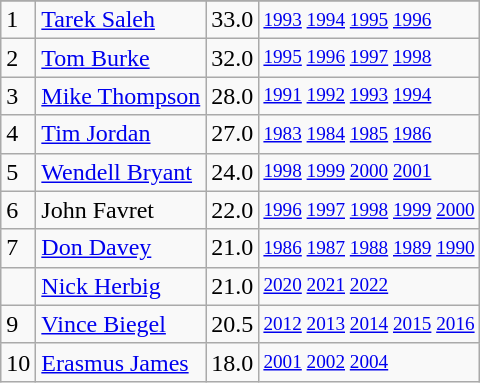<table class="wikitable">
<tr>
</tr>
<tr>
<td>1</td>
<td><a href='#'>Tarek Saleh</a></td>
<td>33.0</td>
<td style="font-size:80%;"><a href='#'>1993</a> <a href='#'>1994</a> <a href='#'>1995</a> <a href='#'>1996</a></td>
</tr>
<tr>
<td>2</td>
<td><a href='#'>Tom Burke</a></td>
<td>32.0</td>
<td style="font-size:80%;"><a href='#'>1995</a> <a href='#'>1996</a> <a href='#'>1997</a> <a href='#'>1998</a></td>
</tr>
<tr>
<td>3</td>
<td><a href='#'>Mike Thompson</a></td>
<td>28.0</td>
<td style="font-size:80%;"><a href='#'>1991</a> <a href='#'>1992</a> <a href='#'>1993</a> <a href='#'>1994</a></td>
</tr>
<tr>
<td>4</td>
<td><a href='#'>Tim Jordan</a></td>
<td>27.0</td>
<td style="font-size:80%;"><a href='#'>1983</a> <a href='#'>1984</a> <a href='#'>1985</a> <a href='#'>1986</a></td>
</tr>
<tr>
<td>5</td>
<td><a href='#'>Wendell Bryant</a></td>
<td>24.0</td>
<td style="font-size:80%;"><a href='#'>1998</a> <a href='#'>1999</a> <a href='#'>2000</a> <a href='#'>2001</a></td>
</tr>
<tr>
<td>6</td>
<td>John Favret</td>
<td>22.0</td>
<td style="font-size:80%;"><a href='#'>1996</a> <a href='#'>1997</a> <a href='#'>1998</a> <a href='#'>1999</a> <a href='#'>2000</a></td>
</tr>
<tr>
<td>7</td>
<td><a href='#'>Don Davey</a></td>
<td>21.0</td>
<td style="font-size:80%;"><a href='#'>1986</a> <a href='#'>1987</a> <a href='#'>1988</a> <a href='#'>1989</a> <a href='#'>1990</a></td>
</tr>
<tr>
<td></td>
<td><a href='#'>Nick Herbig</a></td>
<td>21.0</td>
<td style="font-size:80%;"><a href='#'>2020</a> <a href='#'>2021</a> <a href='#'>2022</a></td>
</tr>
<tr>
<td>9</td>
<td><a href='#'>Vince Biegel</a></td>
<td>20.5</td>
<td style="font-size:80%;"><a href='#'>2012</a> <a href='#'>2013</a> <a href='#'>2014</a> <a href='#'>2015</a> <a href='#'>2016</a></td>
</tr>
<tr>
<td>10</td>
<td><a href='#'>Erasmus James</a></td>
<td>18.0</td>
<td style="font-size:80%;"><a href='#'>2001</a> <a href='#'>2002</a> <a href='#'>2004</a></td>
</tr>
</table>
